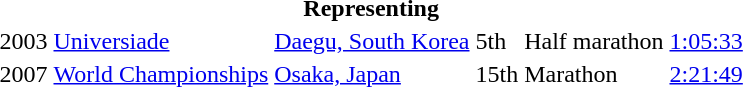<table>
<tr>
<th colspan="6">Representing </th>
</tr>
<tr>
<td>2003</td>
<td><a href='#'>Universiade</a></td>
<td><a href='#'>Daegu, South Korea</a></td>
<td>5th</td>
<td>Half marathon</td>
<td><a href='#'>1:05:33</a></td>
</tr>
<tr>
<td>2007</td>
<td><a href='#'>World Championships</a></td>
<td><a href='#'>Osaka, Japan</a></td>
<td>15th</td>
<td>Marathon</td>
<td><a href='#'>2:21:49</a></td>
</tr>
</table>
